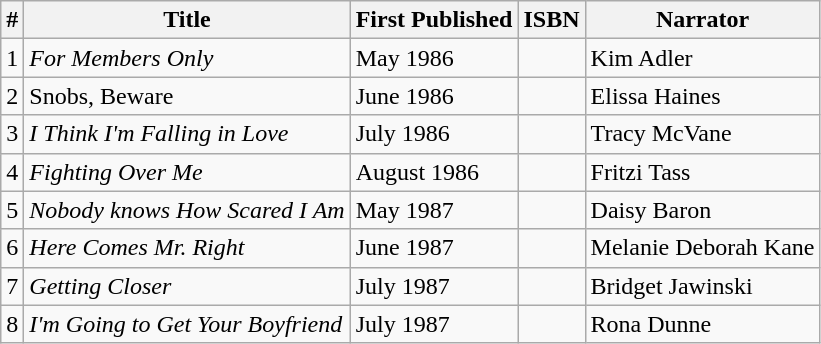<table class="wikitable sortable">
<tr>
<th>#</th>
<th>Title</th>
<th>First Published</th>
<th>ISBN</th>
<th>Narrator</th>
</tr>
<tr>
<td>1</td>
<td><em>For Members Only</em></td>
<td>May 1986</td>
<td></td>
<td>Kim Adler</td>
</tr>
<tr>
<td>2</td>
<td>Snobs, Beware</td>
<td>June 1986</td>
<td></td>
<td>Elissa Haines</td>
</tr>
<tr>
<td>3</td>
<td><em>I Think I'm Falling in Love</em></td>
<td>July 1986</td>
<td></td>
<td>Tracy McVane</td>
</tr>
<tr>
<td>4</td>
<td><em>Fighting Over Me</em></td>
<td>August 1986</td>
<td></td>
<td>Fritzi Tass</td>
</tr>
<tr>
<td>5</td>
<td><em>Nobody knows How Scared I Am</em></td>
<td>May 1987</td>
<td></td>
<td>Daisy Baron</td>
</tr>
<tr>
<td>6</td>
<td><em>Here Comes Mr. Right</em></td>
<td>June 1987</td>
<td></td>
<td>Melanie Deborah Kane</td>
</tr>
<tr>
<td>7</td>
<td><em>Getting Closer</em></td>
<td>July 1987</td>
<td></td>
<td>Bridget Jawinski</td>
</tr>
<tr>
<td>8</td>
<td><em>I'm Going to Get Your Boyfriend</em></td>
<td>July 1987</td>
<td></td>
<td>Rona Dunne</td>
</tr>
</table>
